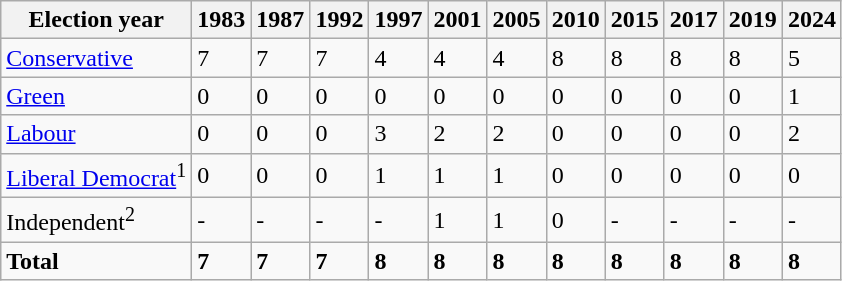<table class="wikitable">
<tr>
<th>Election year</th>
<th>1983</th>
<th>1987</th>
<th>1992</th>
<th>1997</th>
<th>2001</th>
<th>2005</th>
<th>2010</th>
<th>2015</th>
<th>2017</th>
<th>2019</th>
<th>2024</th>
</tr>
<tr>
<td><a href='#'>Conservative</a></td>
<td>7</td>
<td>7</td>
<td>7</td>
<td>4</td>
<td>4</td>
<td>4</td>
<td>8</td>
<td>8</td>
<td>8</td>
<td>8</td>
<td>5</td>
</tr>
<tr>
<td><a href='#'>Green</a></td>
<td>0</td>
<td>0</td>
<td>0</td>
<td>0</td>
<td>0</td>
<td>0</td>
<td>0</td>
<td>0</td>
<td>0</td>
<td>0</td>
<td>1</td>
</tr>
<tr>
<td><a href='#'>Labour</a></td>
<td>0</td>
<td>0</td>
<td>0</td>
<td>3</td>
<td>2</td>
<td>2</td>
<td>0</td>
<td>0</td>
<td>0</td>
<td>0</td>
<td>2</td>
</tr>
<tr>
<td><a href='#'>Liberal Democrat</a><sup>1</sup></td>
<td>0</td>
<td>0</td>
<td>0</td>
<td>1</td>
<td>1</td>
<td>1</td>
<td>0</td>
<td>0</td>
<td>0</td>
<td>0</td>
<td>0</td>
</tr>
<tr>
<td>Independent<sup>2</sup></td>
<td>-</td>
<td>-</td>
<td>-</td>
<td>-</td>
<td>1</td>
<td>1</td>
<td>0</td>
<td>-</td>
<td>-</td>
<td>-</td>
<td>-</td>
</tr>
<tr>
<td><strong>Total</strong></td>
<td><strong>7</strong></td>
<td><strong>7</strong></td>
<td><strong>7</strong></td>
<td><strong>8</strong></td>
<td><strong>8</strong></td>
<td><strong>8</strong></td>
<td><strong>8</strong></td>
<td><strong>8</strong></td>
<td><strong>8</strong></td>
<td><strong>8</strong></td>
<td><strong>8</strong></td>
</tr>
</table>
